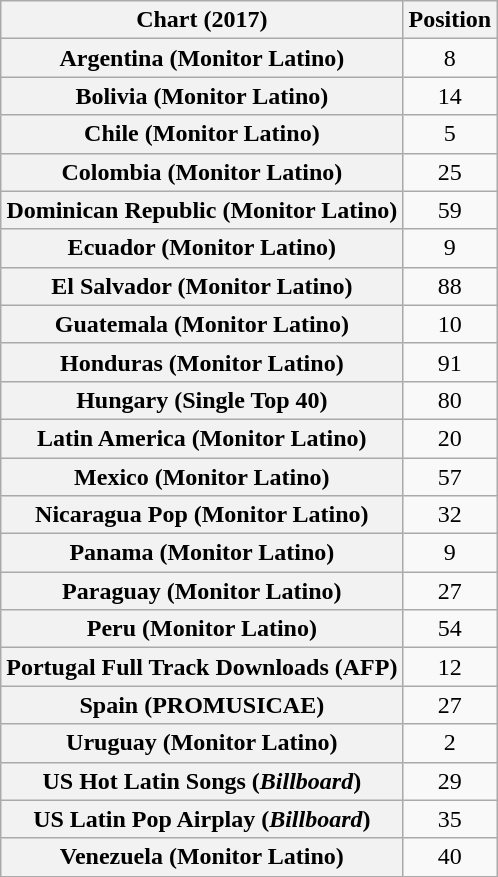<table class="wikitable plainrowheaders sortable" style="text-align:center">
<tr>
<th scope="col">Chart (2017)</th>
<th scope="col">Position</th>
</tr>
<tr>
<th scope="row">Argentina (Monitor Latino)</th>
<td>8</td>
</tr>
<tr>
<th scope="row">Bolivia (Monitor Latino)</th>
<td>14</td>
</tr>
<tr>
<th scope="row">Chile (Monitor Latino)</th>
<td>5</td>
</tr>
<tr>
<th scope="row">Colombia (Monitor Latino)</th>
<td>25</td>
</tr>
<tr>
<th scope="row">Dominican Republic (Monitor Latino)</th>
<td>59</td>
</tr>
<tr>
<th scope="row">Ecuador (Monitor Latino)</th>
<td>9</td>
</tr>
<tr>
<th scope="row">El Salvador (Monitor Latino)</th>
<td>88</td>
</tr>
<tr>
<th scope="row">Guatemala (Monitor Latino)</th>
<td>10</td>
</tr>
<tr>
<th scope="row">Honduras (Monitor Latino)</th>
<td>91</td>
</tr>
<tr>
<th scope="row">Hungary (Single Top 40)</th>
<td>80</td>
</tr>
<tr>
<th scope="row">Latin America (Monitor Latino)</th>
<td>20</td>
</tr>
<tr>
<th scope="row">Mexico (Monitor Latino)</th>
<td>57</td>
</tr>
<tr>
<th scope="row">Nicaragua Pop (Monitor Latino)</th>
<td>32</td>
</tr>
<tr>
<th scope="row">Panama (Monitor Latino)</th>
<td>9</td>
</tr>
<tr>
<th scope="row">Paraguay (Monitor Latino)</th>
<td>27</td>
</tr>
<tr>
<th scope="row">Peru (Monitor Latino)</th>
<td>54</td>
</tr>
<tr>
<th scope="row">Portugal Full Track Downloads (AFP)</th>
<td>12</td>
</tr>
<tr>
<th scope="row">Spain (PROMUSICAE)</th>
<td>27</td>
</tr>
<tr>
<th scope="row">Uruguay (Monitor Latino)</th>
<td>2</td>
</tr>
<tr>
<th scope="row">US Hot Latin Songs (<em>Billboard</em>)</th>
<td>29</td>
</tr>
<tr>
<th scope="row">US Latin Pop Airplay (<em>Billboard</em>)</th>
<td>35</td>
</tr>
<tr>
<th scope="row">Venezuela (Monitor Latino)</th>
<td>40</td>
</tr>
</table>
